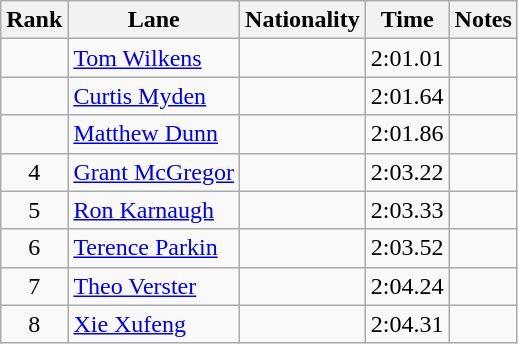<table class="wikitable sortable" style="text-align:center">
<tr>
<th>Rank</th>
<th>Lane</th>
<th>Nationality</th>
<th>Time</th>
<th>Notes</th>
</tr>
<tr>
<td></td>
<td align=left><a href='#'>Tom Wilkens</a></td>
<td align=left></td>
<td>2:01.01</td>
<td></td>
</tr>
<tr>
<td></td>
<td align=left><a href='#'>Curtis Myden</a></td>
<td align=left></td>
<td>2:01.64</td>
<td></td>
</tr>
<tr>
<td></td>
<td align=left><a href='#'>Matthew Dunn</a></td>
<td align=left></td>
<td>2:01.86</td>
<td></td>
</tr>
<tr>
<td>4</td>
<td align=left><a href='#'>Grant McGregor</a></td>
<td align=left></td>
<td>2:03.22</td>
<td></td>
</tr>
<tr>
<td>5</td>
<td align=left><a href='#'>Ron Karnaugh</a></td>
<td align=left></td>
<td>2:03.33</td>
<td></td>
</tr>
<tr>
<td>6</td>
<td align=left><a href='#'>Terence Parkin</a></td>
<td align=left></td>
<td>2:03.52</td>
<td></td>
</tr>
<tr>
<td>7</td>
<td align=left><a href='#'>Theo Verster</a></td>
<td align=left></td>
<td>2:04.24</td>
<td></td>
</tr>
<tr>
<td>8</td>
<td align=left><a href='#'>Xie Xufeng</a></td>
<td align=left></td>
<td>2:04.31</td>
<td></td>
</tr>
</table>
